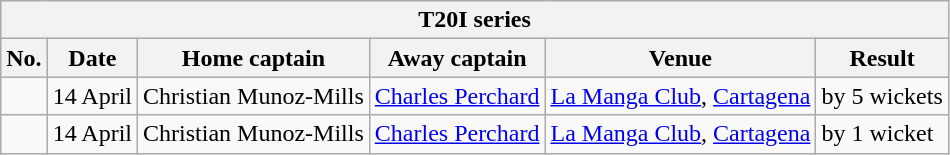<table class="wikitable">
<tr>
<th colspan="6">T20I series</th>
</tr>
<tr>
<th>No.</th>
<th>Date</th>
<th>Home captain</th>
<th>Away captain</th>
<th>Venue</th>
<th>Result</th>
</tr>
<tr>
<td></td>
<td>14 April</td>
<td>Christian Munoz-Mills</td>
<td><a href='#'>Charles Perchard</a></td>
<td><a href='#'>La Manga Club</a>, <a href='#'>Cartagena</a></td>
<td> by 5 wickets</td>
</tr>
<tr>
<td></td>
<td>14 April</td>
<td>Christian Munoz-Mills</td>
<td><a href='#'>Charles Perchard</a></td>
<td><a href='#'>La Manga Club</a>, <a href='#'>Cartagena</a></td>
<td> by 1 wicket</td>
</tr>
</table>
